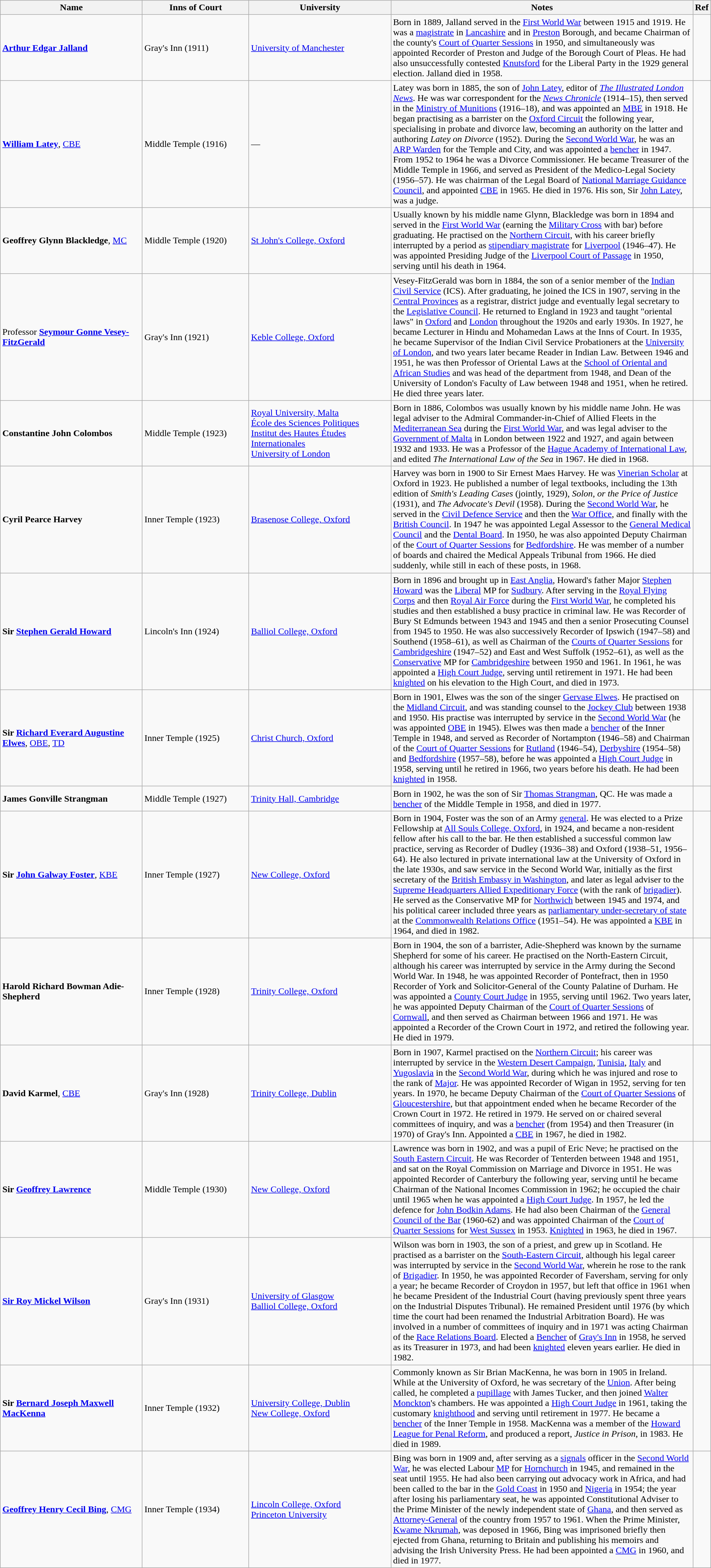<table class="wikitable">
<tr>
<th width="20%">Name</th>
<th width="15%">Inns of Court</th>
<th width="20%">University</th>
<th>Notes</th>
<th>Ref</th>
</tr>
<tr>
<td><strong><a href='#'>Arthur Edgar Jalland</a></strong></td>
<td>Gray's Inn (1911)</td>
<td><a href='#'>University of Manchester</a></td>
<td>Born in 1889, Jalland served in the <a href='#'>First World War</a> between 1915 and 1919. He was a <a href='#'>magistrate</a> in <a href='#'>Lancashire</a> and in <a href='#'>Preston</a> Borough, and became Chairman of the county's <a href='#'>Court of Quarter Sessions</a> in 1950, and simultaneously was appointed Recorder of Preston and Judge of the Borough Court of Pleas. He had also unsuccessfully contested <a href='#'>Knutsford</a> for the Liberal Party in the 1929 general election. Jalland died in 1958.</td>
<td></td>
</tr>
<tr>
<td><strong><a href='#'>William Latey</a></strong>, <a href='#'>CBE</a></td>
<td>Middle Temple (1916)</td>
<td>—</td>
<td>Latey was born in 1885, the son of <a href='#'>John Latey</a>, editor of <em><a href='#'>The Illustrated London News</a></em>. He was war correspondent for the <em><a href='#'>News Chronicle</a></em> (1914–15), then served in the <a href='#'>Ministry of Munitions</a> (1916–18), and was appointed an <a href='#'>MBE</a> in 1918. He began practising as a barrister on the <a href='#'>Oxford Circuit</a> the following year, specialising in probate and divorce law, becoming an authority on the latter and authoring <em>Latey on Divorce</em> (1952). During the <a href='#'>Second World War</a>, he was an <a href='#'>ARP Warden</a> for the Temple and City, and was appointed a <a href='#'>bencher</a> in 1947. From 1952 to 1964 he was a Divorce Commissioner. He became Treasurer of the Middle Temple in 1966, and served as President of the Medico-Legal Society (1956–57). He was chairman of the Legal Board of <a href='#'>National Marriage Guidance Council</a>, and appointed <a href='#'>CBE</a> in 1965. He died in 1976. His son, Sir <a href='#'>John Latey</a>, was a judge.</td>
<td></td>
</tr>
<tr>
<td><strong>Geoffrey Glynn Blackledge</strong>, <a href='#'>MC</a></td>
<td>Middle Temple (1920)</td>
<td><a href='#'>St John's College, Oxford</a></td>
<td>Usually known by his middle name Glynn, Blackledge was born in 1894 and served in the <a href='#'>First World War</a> (earning the <a href='#'>Military Cross</a> with bar) before graduating. He practised on the <a href='#'>Northern Circuit</a>, with his career briefly interrupted by a period as <a href='#'>stipendiary magistrate</a> for <a href='#'>Liverpool</a> (1946–47). He was appointed Presiding Judge of the <a href='#'>Liverpool Court of Passage</a> in 1950, serving until his death in 1964.</td>
<td></td>
</tr>
<tr>
<td>Professor <strong><a href='#'>Seymour Gonne Vesey-FitzGerald</a></strong></td>
<td>Gray's Inn (1921)</td>
<td><a href='#'>Keble College, Oxford</a></td>
<td>Vesey-FitzGerald was born in 1884, the son of a senior member of the <a href='#'>Indian Civil Service</a> (ICS). After graduating, he joined the ICS in 1907, serving in the <a href='#'>Central Provinces</a> as a registrar, district judge and eventually legal secretary to the <a href='#'>Legislative Council</a>. He returned to England in 1923 and taught "oriental laws" in <a href='#'>Oxford</a> and <a href='#'>London</a> throughout the 1920s and early 1930s. In 1927, he became Lecturer in Hindu and Mohamedan Laws at the Inns of Court. In 1935, he became Supervisor of the Indian Civil Service Probationers at the <a href='#'>University of London</a>, and two years later became Reader in Indian Law. Between 1946 and 1951, he was then Professor of Oriental Laws at the <a href='#'>School of Oriental and African Studies</a> and was head of the department from 1948, and Dean of the University of London's Faculty of Law between 1948 and 1951, when he retired. He died three years later.</td>
<td></td>
</tr>
<tr>
<td><strong>Constantine John Colombos</strong></td>
<td>Middle Temple (1923)</td>
<td><a href='#'>Royal University, Malta</a><br><a href='#'>École des Sciences Politiques</a><br><a href='#'>Institut des Hautes Études Internationales</a><br><a href='#'>University of London</a></td>
<td>Born in 1886, Colombos was usually known by his middle name John. He was legal adviser to the Admiral Commander-in-Chief of Allied Fleets in the <a href='#'>Mediterranean Sea</a> during the <a href='#'>First World War</a>, and was legal adviser to the <a href='#'>Government of Malta</a> in London between 1922 and 1927, and again between 1932 and 1933. He was a Professor of the <a href='#'>Hague Academy of International Law</a>, and edited <em>The International Law of the Sea</em> in 1967. He died in 1968.</td>
<td></td>
</tr>
<tr>
<td><strong>Cyril Pearce Harvey</strong></td>
<td>Inner Temple (1923)</td>
<td><a href='#'>Brasenose College, Oxford</a></td>
<td>Harvey was born in 1900 to Sir Ernest Maes Harvey. He was <a href='#'>Vinerian Scholar</a> at Oxford in 1923. He published a number of legal textbooks, including the 13th edition of <em>Smith's Leading Cases</em> (jointly, 1929), <em>Solon, or the Price of Justice</em> (1931), and <em>The Advocate's Devil</em> (1958). During the <a href='#'>Second World War</a>, he served in the <a href='#'>Civil Defence Service</a> and then the <a href='#'>War Office</a>, and finally with the <a href='#'>British Council</a>. In 1947 he was appointed Legal Assessor to the <a href='#'>General Medical Council</a> and the <a href='#'>Dental Board</a>. In 1950, he was also appointed Deputy Chairman of the <a href='#'>Court of Quarter Sessions</a> for <a href='#'>Bedfordshire</a>. He was member of a number of boards and chaired the Medical Appeals Tribunal from 1966. He died suddenly, while still in each of these posts, in 1968.</td>
<td></td>
</tr>
<tr>
<td><strong>Sir <a href='#'>Stephen Gerald Howard</a></strong></td>
<td>Lincoln's Inn (1924)</td>
<td><a href='#'>Balliol College, Oxford</a></td>
<td>Born in 1896 and brought up in <a href='#'>East Anglia</a>, Howard's father Major <a href='#'>Stephen Howard</a> was the <a href='#'>Liberal</a> MP for <a href='#'>Sudbury</a>. After serving in the <a href='#'>Royal Flying Corps</a> and then <a href='#'>Royal Air Force</a> during the <a href='#'>First World War</a>, he completed his studies and then established a busy practice in criminal law. He was Recorder of Bury St Edmunds between 1943 and 1945 and then a senior Prosecuting Counsel from 1945 to 1950. He was also successively Recorder of Ipswich (1947–58) and Southend (1958–61), as well as Chairman of the <a href='#'>Courts of Quarter Sessions</a> for <a href='#'>Cambridgeshire</a> (1947–52) and East and West Suffolk (1952–61), as well as the <a href='#'>Conservative</a> MP for <a href='#'>Cambridgeshire</a> between 1950 and 1961. In 1961, he was appointed a <a href='#'>High Court Judge</a>, serving until retirement in 1971. He had been <a href='#'>knighted</a> on his elevation to the High Court, and died in 1973.</td>
<td></td>
</tr>
<tr>
<td><strong>Sir <a href='#'>Richard Everard Augustine Elwes</a></strong>, <a href='#'>OBE</a>, <a href='#'>TD</a></td>
<td>Inner Temple (1925)</td>
<td><a href='#'>Christ Church, Oxford</a></td>
<td>Born in 1901, Elwes was the son of the singer <a href='#'>Gervase Elwes</a>. He practised on the <a href='#'>Midland Circuit</a>, and was standing counsel to the <a href='#'>Jockey Club</a> between 1938 and 1950. His practise was interrupted by service in the <a href='#'>Second World War</a> (he was appointed <a href='#'>OBE</a> in 1945). Elwes was then made a <a href='#'>bencher</a> of the Inner Temple in 1948, and served as Recorder of Nortampton (1946–58) and Chairman of the <a href='#'>Court of Quarter Sessions</a> for <a href='#'>Rutland</a> (1946–54), <a href='#'>Derbyshire</a> (1954–58) and <a href='#'>Bedfordshire</a> (1957–58), before he was appointed a <a href='#'>High Court Judge</a> in 1958, serving until he retired in 1966, two years before his death. He had been <a href='#'>knighted</a> in 1958.</td>
<td></td>
</tr>
<tr>
<td><strong>James Gonville Strangman</strong></td>
<td>Middle Temple (1927)</td>
<td><a href='#'>Trinity Hall, Cambridge</a></td>
<td>Born in 1902, he was the son of Sir <a href='#'>Thomas Strangman</a>, QC. He was made a <a href='#'>bencher</a> of the Middle Temple in 1958, and died in 1977.</td>
<td></td>
</tr>
<tr>
<td><strong>Sir <a href='#'>John Galway Foster</a></strong>, <a href='#'>KBE</a></td>
<td>Inner Temple (1927)</td>
<td><a href='#'>New College, Oxford</a></td>
<td>Born in 1904, Foster was the son of an Army <a href='#'>general</a>. He was elected to a Prize Fellowship at <a href='#'>All Souls College, Oxford</a>, in 1924, and became a non-resident fellow after his call to the bar. He then established a successful common law practice, serving as Recorder of Dudley (1936–38) and Oxford (1938–51, 1956–64). He also lectured in private international law at the University of Oxford in the late 1930s, and saw service in the Second World War, initially as the first secretary of the <a href='#'>British Embassy in Washington</a>, and later as legal adviser to the <a href='#'>Supreme Headquarters Allied Expeditionary Force</a> (with the rank of <a href='#'>brigadier</a>). He served as the Conservative MP for <a href='#'>Northwich</a> between 1945 and 1974, and his political career included three years as <a href='#'>parliamentary under-secretary of state</a> at the <a href='#'>Commonwealth Relations Office</a> (1951–54). He was appointed a <a href='#'>KBE</a> in 1964, and died in 1982.</td>
<td></td>
</tr>
<tr>
<td><strong>Harold Richard Bowman Adie-Shepherd</strong></td>
<td>Inner Temple (1928)</td>
<td><a href='#'>Trinity College, Oxford</a></td>
<td>Born in 1904, the son of a barrister, Adie-Shepherd was known by the surname Shepherd for some of his career. He practised on the North-Eastern Circuit, although his career was interrupted by service in the Army during the Second World War. In 1948, he was appointed Recorder of Pontefract, then in 1950 Recorder of York and Solicitor-General of the County Palatine of Durham. He was appointed a <a href='#'>County Court Judge</a> in 1955, serving until 1962. Two years later, he was appointed Deputy Chairman of the <a href='#'>Court of Quarter Sessions</a> of <a href='#'>Cornwall</a>, and then served as Chairman between 1966 and 1971. He was appointed a Recorder of the Crown Court in 1972, and retired the following year. He died in 1979.</td>
<td></td>
</tr>
<tr>
<td><strong>David Karmel</strong>, <a href='#'>CBE</a></td>
<td>Gray's Inn (1928)</td>
<td><a href='#'>Trinity College, Dublin</a></td>
<td>Born in 1907, Karmel practised on the <a href='#'>Northern Circuit</a>; his career was interrupted by service in the <a href='#'>Western Desert Campaign</a>, <a href='#'>Tunisia</a>, <a href='#'>Italy</a> and <a href='#'>Yugoslavia</a> in the <a href='#'>Second World War</a>, during which he was injured and rose to the rank of <a href='#'>Major</a>. He was appointed Recorder of Wigan in 1952, serving for ten years. In 1970, he became Deputy Chairman of the <a href='#'>Court of Quarter Sessions</a> of <a href='#'>Gloucestershire</a>, but that appointment ended when he became Recorder of the Crown Court in 1972. He retired in 1979. He served on or chaired several committees of inquiry, and was a <a href='#'>bencher</a> (from 1954) and then Treasurer (in 1970) of Gray's Inn. Appointed a <a href='#'>CBE</a> in 1967, he died in 1982.</td>
<td></td>
</tr>
<tr>
<td><strong>Sir <a href='#'>Geoffrey Lawrence</a></strong></td>
<td>Middle Temple (1930)</td>
<td><a href='#'>New College, Oxford</a></td>
<td>Lawrence was born in 1902, and was a pupil of Eric Neve; he practised on the <a href='#'>South Eastern Circuit</a>. He was Recorder of Tenterden between 1948 and 1951, and sat on the Royal Commission on Marriage and Divorce in 1951. He was appointed Recorder of Canterbury the following year, serving until he became Chairman of the National Incomes Commission in 1962; he occupied the chair until 1965 when he was appointed a <a href='#'>High Court Judge</a>. In 1957, he led the defence for <a href='#'>John Bodkin Adams</a>. He had also been Chairman of the <a href='#'>General Council of the Bar</a> (1960-62) and was appointed Chairman of the <a href='#'>Court of Quarter Sessions</a> for <a href='#'>West Sussex</a> in 1953. <a href='#'>Knighted</a> in 1963, he died in 1967.</td>
<td></td>
</tr>
<tr>
<td><strong><a href='#'>Sir Roy Mickel Wilson</a></strong></td>
<td>Gray's Inn (1931)</td>
<td><a href='#'>University of Glasgow</a><br><a href='#'>Balliol College, Oxford</a></td>
<td>Wilson was born in 1903, the son of a priest, and grew up in Scotland. He practised as a barrister on the <a href='#'>South-Eastern Circuit</a>, although his legal career was interrupted by service in the <a href='#'>Second World War</a>, wherein he rose to the rank of <a href='#'>Brigadier</a>. In 1950, he was appointed Recorder of Faversham, serving for only a year; he became Recorder of Croydon in 1957, but left that office in 1961 when he became President of the Industrial Court (having previously spent three years on the Industrial Disputes Tribunal). He remained President until 1976 (by which time the court had been renamed the Industrial Arbitration Board). He was involved in a number of committees of inquiry and in 1971 was acting Chairman of the <a href='#'>Race Relations Board</a>. Elected a <a href='#'>Bencher</a> of <a href='#'>Gray's Inn</a> in 1958, he served as its Treasurer in 1973, and had been <a href='#'>knighted</a> eleven years earlier. He died in 1982.</td>
<td></td>
</tr>
<tr>
<td><strong>Sir <a href='#'>Bernard Joseph Maxwell MacKenna</a></strong></td>
<td>Inner Temple (1932)</td>
<td><a href='#'>University College, Dublin</a><br><a href='#'>New College, Oxford</a></td>
<td>Commonly known as Sir Brian MacKenna, he was born in 1905 in Ireland. While at the University of Oxford, he was secretary of the <a href='#'>Union</a>. After being called, he completed a <a href='#'>pupillage</a> with James Tucker, and then joined <a href='#'>Walter Monckton</a>'s chambers. He was appointed a <a href='#'>High Court Judge</a> in 1961, taking the customary <a href='#'>knighthood</a> and serving until retirement in 1977. He became a <a href='#'>bencher</a> of the Inner Temple in 1958. MacKenna was a member of the <a href='#'>Howard League for Penal Reform</a>, and produced a report, <em>Justice in Prison</em>, in 1983. He died in 1989.</td>
<td></td>
</tr>
<tr>
<td><a href='#'><strong>Geoffrey Henry Cecil Bing</strong></a>, <a href='#'>CMG</a></td>
<td>Inner Temple (1934)</td>
<td><a href='#'>Lincoln College, Oxford</a><br><a href='#'>Princeton University</a></td>
<td>Bing was born in 1909 and, after serving as a <a href='#'>signals</a> officer in the <a href='#'>Second World War</a>, he was elected Labour <a href='#'>MP</a> for <a href='#'>Hornchurch</a> in 1945, and remained in the seat until 1955. He had also been carrying out advocacy work in Africa, and had been called to the bar in the <a href='#'>Gold Coast</a> in 1950 and <a href='#'>Nigeria</a> in 1954; the year after losing his parliamentary seat, he was appointed Constitutional Adviser to the Prime Minister of the newly independent state of <a href='#'>Ghana</a>, and then served as <a href='#'>Attorney-General</a> of the country from 1957 to 1961. When the Prime Minister, <a href='#'>Kwame Nkrumah</a>, was deposed in 1966, Bing was imprisoned briefly then ejected from Ghana, returning to Britain and publishing his memoirs and advising the Irish University Press. He had been appointed a <a href='#'>CMG</a> in 1960, and died in 1977.</td>
<td></td>
</tr>
</table>
